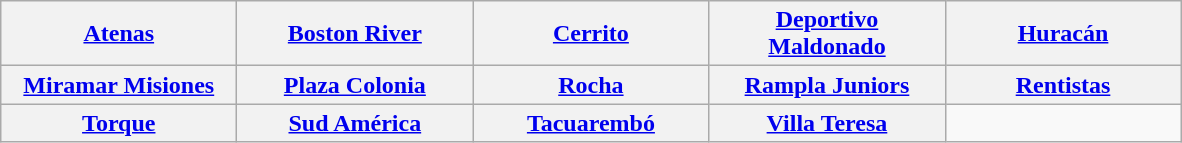<table class="wikitable">
<tr style="text-align:center;">
<th style="width:150px;"><a href='#'>Atenas</a></th>
<th style="width:150px;"><a href='#'>Boston River</a></th>
<th style="width:150px;"><a href='#'>Cerrito</a></th>
<th style="width:150px;"><a href='#'>Deportivo Maldonado</a></th>
<th style="width:150px;"><a href='#'>Huracán</a></th>
</tr>
<tr>
<th style="width:150px;"><a href='#'>Miramar Misiones</a></th>
<th style="width:150px;"><a href='#'>Plaza Colonia</a></th>
<th style="width:150px;"><a href='#'>Rocha</a></th>
<th style="width:150px;"><a href='#'>Rampla Juniors</a></th>
<th style="width:150px;"><a href='#'>Rentistas</a></th>
</tr>
<tr>
<th style="width:150px;"><a href='#'>Torque</a></th>
<th style="width:150px;"><a href='#'>Sud América</a></th>
<th style="width:150px;"><a href='#'>Tacuarembó</a></th>
<th style="width:150px;"><a href='#'>Villa Teresa</a></th>
</tr>
</table>
